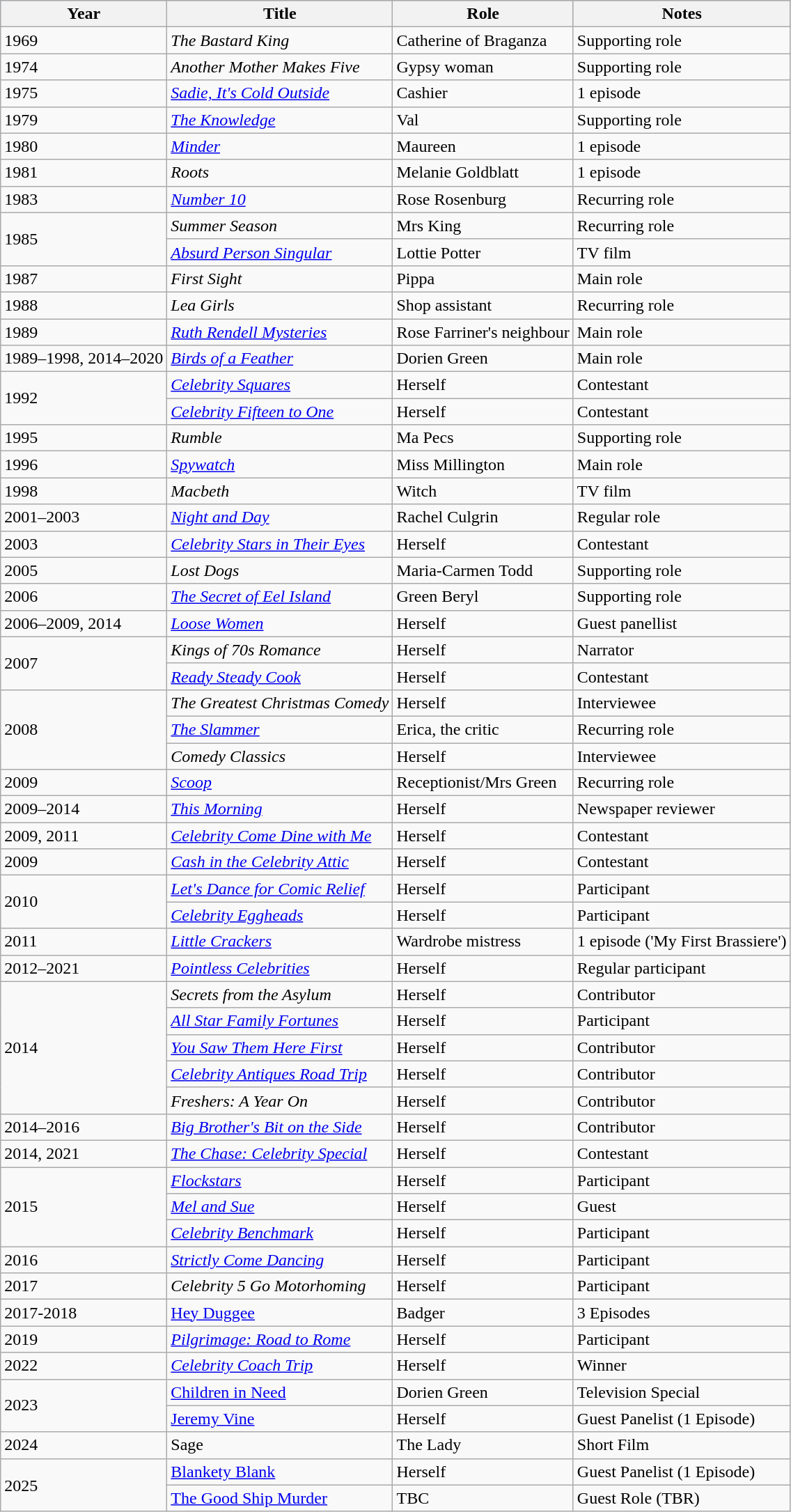<table class="wikitable sortable">
<tr style="background:#b0c4de; text-align:center;">
<th>Year</th>
<th>Title</th>
<th>Role</th>
<th>Notes</th>
</tr>
<tr>
<td>1969</td>
<td><em>The Bastard King</em></td>
<td>Catherine of Braganza</td>
<td>Supporting role</td>
</tr>
<tr>
<td>1974</td>
<td><em>Another Mother Makes Five</em></td>
<td>Gypsy woman</td>
<td>Supporting role</td>
</tr>
<tr>
<td>1975</td>
<td><em><a href='#'>Sadie, It's Cold Outside</a></em></td>
<td>Cashier</td>
<td>1 episode</td>
</tr>
<tr>
<td>1979</td>
<td><em><a href='#'>The Knowledge</a></em></td>
<td>Val</td>
<td>Supporting role</td>
</tr>
<tr>
<td>1980</td>
<td><em><a href='#'>Minder</a></em></td>
<td>Maureen</td>
<td>1 episode</td>
</tr>
<tr>
<td>1981</td>
<td><em>Roots</em></td>
<td>Melanie Goldblatt</td>
<td>1 episode</td>
</tr>
<tr>
<td>1983</td>
<td><em><a href='#'>Number 10</a></em></td>
<td>Rose Rosenburg</td>
<td>Recurring role</td>
</tr>
<tr>
<td rowspan=2>1985</td>
<td><em>Summer Season</em></td>
<td>Mrs King</td>
<td>Recurring role</td>
</tr>
<tr>
<td><em><a href='#'>Absurd Person Singular</a></em></td>
<td>Lottie Potter</td>
<td>TV film</td>
</tr>
<tr>
<td>1987</td>
<td><em>First Sight</em></td>
<td>Pippa</td>
<td>Main role</td>
</tr>
<tr>
<td>1988</td>
<td><em>Lea Girls</em></td>
<td>Shop assistant</td>
<td>Recurring role</td>
</tr>
<tr>
<td>1989</td>
<td><em><a href='#'>Ruth Rendell Mysteries</a></em></td>
<td>Rose Farriner's neighbour</td>
<td>Main role</td>
</tr>
<tr>
<td>1989–1998, 2014–2020</td>
<td><em><a href='#'>Birds of a Feather</a></em></td>
<td>Dorien Green</td>
<td>Main role</td>
</tr>
<tr>
<td rowspan=2>1992</td>
<td><em><a href='#'>Celebrity Squares</a></em></td>
<td>Herself</td>
<td>Contestant</td>
</tr>
<tr>
<td><em><a href='#'>Celebrity Fifteen to One</a></em></td>
<td>Herself</td>
<td>Contestant</td>
</tr>
<tr>
<td>1995</td>
<td><em>Rumble</em></td>
<td>Ma Pecs</td>
<td>Supporting role</td>
</tr>
<tr>
<td>1996</td>
<td><em><a href='#'>Spywatch</a></em></td>
<td>Miss Millington</td>
<td>Main role</td>
</tr>
<tr>
<td>1998</td>
<td><em>Macbeth</em></td>
<td>Witch</td>
<td>TV film</td>
</tr>
<tr>
<td>2001–2003</td>
<td><em><a href='#'>Night and Day</a></em></td>
<td>Rachel Culgrin</td>
<td>Regular role</td>
</tr>
<tr>
<td>2003</td>
<td><em><a href='#'>Celebrity Stars in Their Eyes</a></em></td>
<td>Herself</td>
<td>Contestant</td>
</tr>
<tr>
<td>2005</td>
<td><em>Lost Dogs</em></td>
<td>Maria-Carmen Todd</td>
<td>Supporting role</td>
</tr>
<tr>
<td>2006</td>
<td><em><a href='#'>The Secret of Eel Island</a></em></td>
<td>Green Beryl</td>
<td>Supporting role</td>
</tr>
<tr>
<td>2006–2009, 2014</td>
<td><em><a href='#'>Loose Women</a></em></td>
<td>Herself</td>
<td>Guest panellist</td>
</tr>
<tr>
<td rowspan=2>2007</td>
<td><em>Kings of 70s Romance</em></td>
<td>Herself</td>
<td>Narrator</td>
</tr>
<tr>
<td><em><a href='#'>Ready Steady Cook</a></em></td>
<td>Herself</td>
<td>Contestant</td>
</tr>
<tr>
<td rowspan=3>2008</td>
<td><em>The Greatest Christmas Comedy</em></td>
<td>Herself</td>
<td>Interviewee</td>
</tr>
<tr>
<td><em><a href='#'>The Slammer</a></em></td>
<td>Erica, the critic</td>
<td>Recurring role</td>
</tr>
<tr>
<td><em>Comedy Classics</em></td>
<td>Herself</td>
<td>Interviewee</td>
</tr>
<tr>
<td>2009</td>
<td><em><a href='#'>Scoop</a></em></td>
<td>Receptionist/Mrs Green</td>
<td>Recurring role</td>
</tr>
<tr>
<td>2009–2014</td>
<td><em><a href='#'>This Morning</a></em></td>
<td>Herself</td>
<td>Newspaper reviewer</td>
</tr>
<tr>
<td>2009, 2011</td>
<td><em><a href='#'>Celebrity Come Dine with Me</a></em></td>
<td>Herself</td>
<td>Contestant</td>
</tr>
<tr>
<td>2009</td>
<td><em><a href='#'>Cash in the Celebrity Attic</a></em></td>
<td>Herself</td>
<td>Contestant</td>
</tr>
<tr>
<td rowspan=2>2010</td>
<td><em><a href='#'>Let's Dance for Comic Relief</a></em></td>
<td>Herself</td>
<td>Participant</td>
</tr>
<tr>
<td><em><a href='#'>Celebrity Eggheads</a></em></td>
<td>Herself</td>
<td>Participant</td>
</tr>
<tr>
<td>2011</td>
<td><em><a href='#'>Little Crackers</a></em></td>
<td>Wardrobe mistress</td>
<td>1 episode ('My First Brassiere')</td>
</tr>
<tr>
<td>2012–2021</td>
<td><em><a href='#'>Pointless Celebrities</a></em></td>
<td>Herself</td>
<td>Regular participant</td>
</tr>
<tr>
<td rowspan=5>2014</td>
<td><em>Secrets from the Asylum</em></td>
<td>Herself</td>
<td>Contributor</td>
</tr>
<tr>
<td><em><a href='#'>All Star Family Fortunes</a></em></td>
<td>Herself</td>
<td>Participant</td>
</tr>
<tr>
<td><em><a href='#'>You Saw Them Here First</a></em></td>
<td>Herself</td>
<td>Contributor</td>
</tr>
<tr>
<td><em><a href='#'>Celebrity Antiques Road Trip</a></em></td>
<td>Herself</td>
<td>Contributor</td>
</tr>
<tr>
<td><em>Freshers: A Year On</em></td>
<td>Herself</td>
<td>Contributor</td>
</tr>
<tr>
<td>2014–2016</td>
<td><em><a href='#'>Big Brother's Bit on the Side</a></em></td>
<td>Herself</td>
<td>Contributor</td>
</tr>
<tr>
<td>2014, 2021</td>
<td><em><a href='#'>The Chase: Celebrity Special</a></em></td>
<td>Herself</td>
<td>Contestant</td>
</tr>
<tr>
<td rowspan=3>2015</td>
<td><em><a href='#'>Flockstars</a></em></td>
<td>Herself</td>
<td>Participant</td>
</tr>
<tr>
<td><em><a href='#'>Mel and Sue</a></em></td>
<td>Herself</td>
<td>Guest</td>
</tr>
<tr>
<td><em><a href='#'>Celebrity Benchmark</a></em></td>
<td>Herself</td>
<td>Participant</td>
</tr>
<tr>
<td>2016</td>
<td><em><a href='#'>Strictly Come Dancing</a></em></td>
<td>Herself</td>
<td>Participant</td>
</tr>
<tr>
<td>2017</td>
<td><em>Celebrity 5 Go Motorhoming</em></td>
<td>Herself</td>
<td>Participant</td>
</tr>
<tr>
<td>2017-2018</td>
<td><a href='#'>Hey Duggee</a></td>
<td>Badger</td>
<td>3 Episodes</td>
</tr>
<tr>
<td>2019</td>
<td><em><a href='#'>Pilgrimage: Road to Rome</a></em></td>
<td>Herself</td>
<td>Participant</td>
</tr>
<tr>
<td>2022</td>
<td><em><a href='#'>Celebrity Coach Trip</a></em></td>
<td>Herself</td>
<td>Winner</td>
</tr>
<tr>
<td Rowspan=2>2023</td>
<td><a href='#'>Children in Need</a></td>
<td>Dorien Green</td>
<td>Television Special</td>
</tr>
<tr>
<td><a href='#'>Jeremy Vine</a></td>
<td>Herself</td>
<td>Guest Panelist (1 Episode)</td>
</tr>
<tr>
<td>2024</td>
<td>Sage</td>
<td>The Lady</td>
<td>Short Film</td>
</tr>
<tr>
<td Rowspan=2>2025</td>
<td><a href='#'>Blankety Blank</a></td>
<td>Herself</td>
<td>Guest Panelist (1 Episode)</td>
</tr>
<tr>
<td><a href='#'>The Good Ship Murder</a></td>
<td>TBC</td>
<td>Guest Role (TBR)</td>
</tr>
</table>
